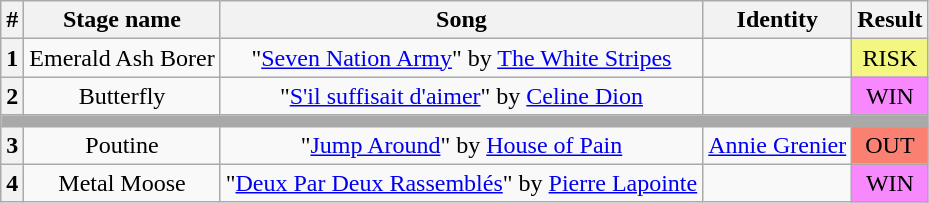<table class="wikitable plainrowheaders" style="text-align: center;">
<tr>
<th>#</th>
<th>Stage name</th>
<th>Song</th>
<th>Identity</th>
<th>Result</th>
</tr>
<tr>
<th>1</th>
<td>Emerald Ash Borer</td>
<td>"<a href='#'>Seven Nation Army</a>" by <a href='#'>The White Stripes</a></td>
<td></td>
<td bgcolor="F3F781">RISK</td>
</tr>
<tr>
<th>2</th>
<td>Butterfly</td>
<td>"<a href='#'>S'il suffisait d'aimer</a>" by <a href='#'>Celine Dion</a></td>
<td></td>
<td bgcolor="F888FD">WIN</td>
</tr>
<tr>
<th colspan="5" style="background:darkgrey"></th>
</tr>
<tr>
<th>3</th>
<td>Poutine</td>
<td>"<a href='#'>Jump Around</a>" by <a href='#'>House of Pain</a></td>
<td><a href='#'>Annie Grenier</a></td>
<td bgcolor="salmon">OUT</td>
</tr>
<tr>
<th>4</th>
<td>Metal Moose</td>
<td>"<a href='#'>Deux Par Deux Rassemblés</a>" by <a href='#'>Pierre Lapointe</a></td>
<td></td>
<td bgcolor="F888FD">WIN</td>
</tr>
</table>
